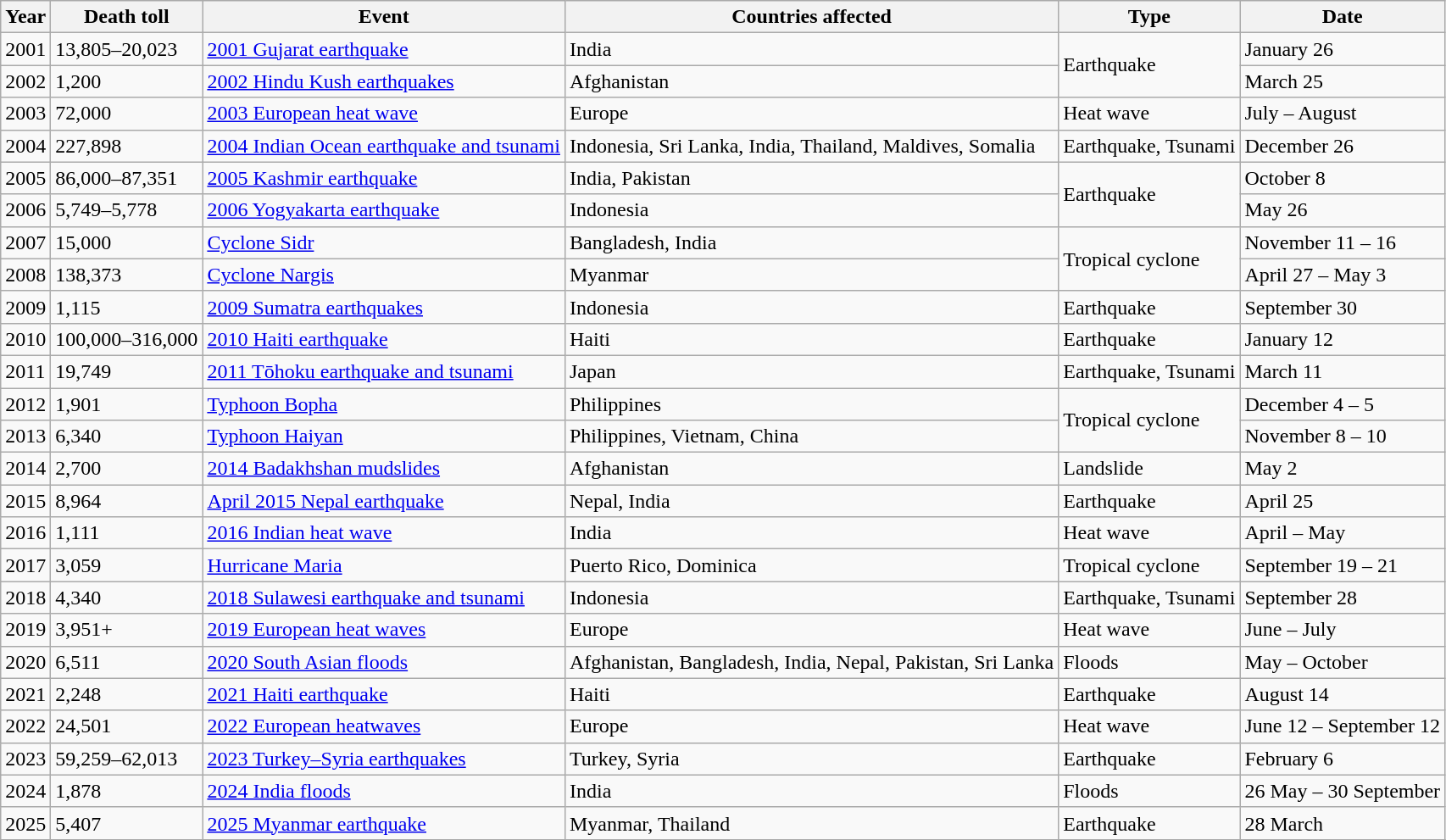<table class="wikitable sortable mw-collapsible" style="font-size:100%">
<tr>
<th>Year</th>
<th data-sort-type=number>Death toll</th>
<th>Event</th>
<th>Countries affected</th>
<th>Type</th>
<th>Date</th>
</tr>
<tr>
<td>2001</td>
<td>13,805–20,023</td>
<td><a href='#'>2001 Gujarat earthquake</a></td>
<td>India</td>
<td rowspan="2">Earthquake</td>
<td>January 26</td>
</tr>
<tr>
<td>2002</td>
<td>1,200</td>
<td><a href='#'>2002 Hindu Kush earthquakes</a></td>
<td>Afghanistan</td>
<td>March 25</td>
</tr>
<tr>
<td>2003</td>
<td>72,000</td>
<td><a href='#'>2003 European heat wave</a></td>
<td>Europe</td>
<td>Heat wave</td>
<td>July – August</td>
</tr>
<tr>
<td>2004</td>
<td>227,898</td>
<td><a href='#'>2004 Indian Ocean earthquake and tsunami</a></td>
<td>Indonesia, Sri Lanka, India, Thailand, Maldives, Somalia</td>
<td>Earthquake, Tsunami</td>
<td>December 26</td>
</tr>
<tr>
<td>2005</td>
<td>86,000–87,351</td>
<td><a href='#'>2005 Kashmir earthquake</a></td>
<td>India, Pakistan</td>
<td rowspan="2">Earthquake</td>
<td>October 8</td>
</tr>
<tr>
<td>2006</td>
<td>5,749–5,778</td>
<td><a href='#'>2006 Yogyakarta earthquake</a></td>
<td>Indonesia</td>
<td>May 26</td>
</tr>
<tr>
<td>2007</td>
<td>15,000</td>
<td><a href='#'>Cyclone Sidr</a></td>
<td>Bangladesh, India</td>
<td rowspan="2">Tropical cyclone</td>
<td>November 11 – 16</td>
</tr>
<tr>
<td>2008</td>
<td>138,373</td>
<td><a href='#'>Cyclone Nargis</a></td>
<td>Myanmar</td>
<td>April 27 – May 3</td>
</tr>
<tr>
<td>2009</td>
<td>1,115</td>
<td><a href='#'>2009 Sumatra earthquakes</a></td>
<td>Indonesia</td>
<td>Earthquake</td>
<td>September 30</td>
</tr>
<tr>
<td>2010</td>
<td>100,000–316,000</td>
<td><a href='#'>2010 Haiti earthquake</a></td>
<td>Haiti</td>
<td>Earthquake</td>
<td>January 12</td>
</tr>
<tr>
<td>2011</td>
<td>19,749</td>
<td><a href='#'>2011 Tōhoku earthquake and tsunami</a></td>
<td>Japan</td>
<td>Earthquake, Tsunami</td>
<td>March 11</td>
</tr>
<tr>
<td>2012</td>
<td>1,901</td>
<td><a href='#'>Typhoon Bopha</a></td>
<td>Philippines</td>
<td rowspan="2">Tropical cyclone</td>
<td>December 4 – 5</td>
</tr>
<tr>
<td>2013</td>
<td>6,340</td>
<td><a href='#'>Typhoon Haiyan</a></td>
<td>Philippines, Vietnam, China</td>
<td>November 8 – 10</td>
</tr>
<tr>
<td>2014</td>
<td>2,700</td>
<td><a href='#'>2014 Badakhshan mudslides</a></td>
<td>Afghanistan</td>
<td>Landslide</td>
<td>May 2</td>
</tr>
<tr>
<td>2015</td>
<td>8,964</td>
<td><a href='#'>April 2015 Nepal earthquake</a></td>
<td>Nepal, India</td>
<td>Earthquake</td>
<td>April 25</td>
</tr>
<tr>
<td>2016</td>
<td>1,111</td>
<td><a href='#'>2016 Indian heat wave</a></td>
<td>India</td>
<td>Heat wave</td>
<td>April – May</td>
</tr>
<tr>
<td>2017</td>
<td>3,059</td>
<td><a href='#'>Hurricane Maria</a></td>
<td>Puerto Rico, Dominica</td>
<td>Tropical cyclone</td>
<td>September 19 – 21</td>
</tr>
<tr>
<td>2018</td>
<td>4,340</td>
<td><a href='#'>2018 Sulawesi earthquake and tsunami</a></td>
<td>Indonesia</td>
<td>Earthquake, Tsunami</td>
<td>September 28</td>
</tr>
<tr>
<td>2019</td>
<td>3,951+</td>
<td><a href='#'>2019 European heat waves</a></td>
<td>Europe</td>
<td>Heat wave</td>
<td>June – July</td>
</tr>
<tr>
<td>2020</td>
<td>6,511</td>
<td><a href='#'>2020 South Asian floods</a></td>
<td>Afghanistan, Bangladesh, India, Nepal, Pakistan, Sri Lanka</td>
<td>Floods</td>
<td>May – October</td>
</tr>
<tr>
<td>2021</td>
<td>2,248</td>
<td><a href='#'>2021 Haiti earthquake</a></td>
<td>Haiti</td>
<td>Earthquake</td>
<td>August 14</td>
</tr>
<tr>
<td>2022</td>
<td>24,501</td>
<td><a href='#'>2022 European heatwaves</a></td>
<td>Europe</td>
<td>Heat wave</td>
<td>June 12 – September 12</td>
</tr>
<tr>
<td>2023</td>
<td>59,259–62,013</td>
<td><a href='#'>2023 Turkey–Syria earthquakes</a></td>
<td>Turkey, Syria</td>
<td>Earthquake</td>
<td>February 6</td>
</tr>
<tr>
<td>2024</td>
<td>1,878</td>
<td><a href='#'>2024 India floods</a></td>
<td>India</td>
<td>Floods</td>
<td>26 May – 30 September</td>
</tr>
<tr>
<td>2025</td>
<td>5,407</td>
<td><a href='#'>2025 Myanmar earthquake</a></td>
<td>Myanmar, Thailand</td>
<td>Earthquake</td>
<td>28 March</td>
</tr>
<tr>
</tr>
</table>
